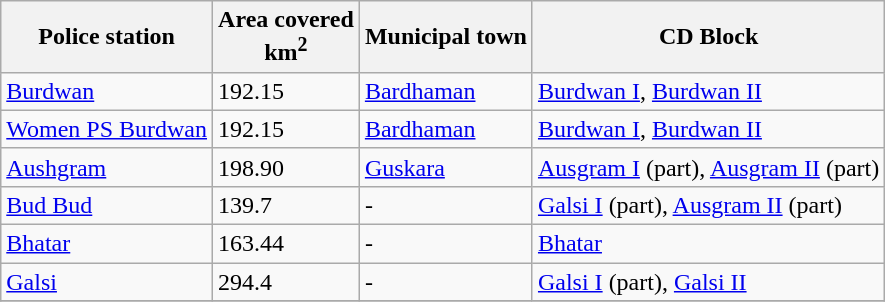<table class="wikitable sortable">
<tr>
<th>Police station</th>
<th>Area covered<br>km<sup>2</sup></th>
<th>Municipal town</th>
<th>CD Block</th>
</tr>
<tr>
<td><a href='#'>Burdwan</a></td>
<td>192.15</td>
<td><a href='#'>Bardhaman</a></td>
<td><a href='#'>Burdwan I</a>, <a href='#'>Burdwan II</a></td>
</tr>
<tr>
<td><a href='#'>Women PS Burdwan</a></td>
<td>192.15</td>
<td><a href='#'>Bardhaman</a></td>
<td><a href='#'>Burdwan I</a>, <a href='#'>Burdwan II</a></td>
</tr>
<tr>
<td><a href='#'>Aushgram</a></td>
<td>198.90</td>
<td><a href='#'>Guskara</a></td>
<td><a href='#'>Ausgram I</a> (part), <a href='#'>Ausgram II</a> (part)</td>
</tr>
<tr>
<td><a href='#'>Bud Bud</a></td>
<td>139.7</td>
<td>-</td>
<td><a href='#'>Galsi I</a> (part), <a href='#'>Ausgram II</a> (part)</td>
</tr>
<tr>
<td><a href='#'>Bhatar</a></td>
<td>163.44</td>
<td>-</td>
<td><a href='#'>Bhatar</a></td>
</tr>
<tr>
<td><a href='#'>Galsi</a></td>
<td>294.4</td>
<td>-</td>
<td><a href='#'>Galsi I</a> (part), <a href='#'>Galsi II</a></td>
</tr>
<tr>
</tr>
</table>
